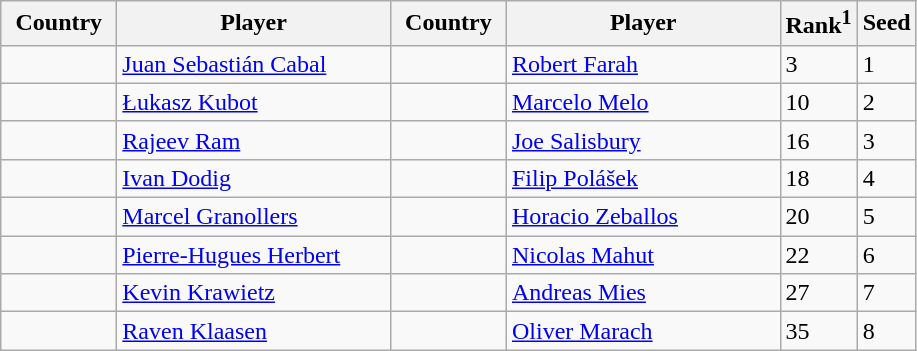<table class="sortable wikitable">
<tr>
<th width="70">Country</th>
<th width="175">Player</th>
<th width="70">Country</th>
<th width="175">Player</th>
<th>Rank<sup>1</sup></th>
<th>Seed</th>
</tr>
<tr>
<td></td>
<td><a href='#'>Juan Sebastián Cabal</a></td>
<td></td>
<td><a href='#'>Robert Farah</a></td>
<td>3</td>
<td>1</td>
</tr>
<tr>
<td></td>
<td><a href='#'>Łukasz Kubot</a></td>
<td></td>
<td><a href='#'>Marcelo Melo</a></td>
<td>10</td>
<td>2</td>
</tr>
<tr>
<td></td>
<td><a href='#'>Rajeev Ram</a></td>
<td></td>
<td><a href='#'>Joe Salisbury</a></td>
<td>16</td>
<td>3</td>
</tr>
<tr>
<td></td>
<td><a href='#'>Ivan Dodig</a></td>
<td></td>
<td><a href='#'>Filip Polášek</a></td>
<td>18</td>
<td>4</td>
</tr>
<tr>
<td></td>
<td><a href='#'>Marcel Granollers</a></td>
<td></td>
<td><a href='#'>Horacio Zeballos</a></td>
<td>20</td>
<td>5</td>
</tr>
<tr>
<td></td>
<td><a href='#'>Pierre-Hugues Herbert</a></td>
<td></td>
<td><a href='#'>Nicolas Mahut</a></td>
<td>22</td>
<td>6</td>
</tr>
<tr>
<td></td>
<td><a href='#'>Kevin Krawietz</a></td>
<td></td>
<td><a href='#'>Andreas Mies</a></td>
<td>27</td>
<td>7</td>
</tr>
<tr>
<td></td>
<td><a href='#'>Raven Klaasen</a></td>
<td></td>
<td><a href='#'>Oliver Marach</a></td>
<td>35</td>
<td>8</td>
</tr>
</table>
